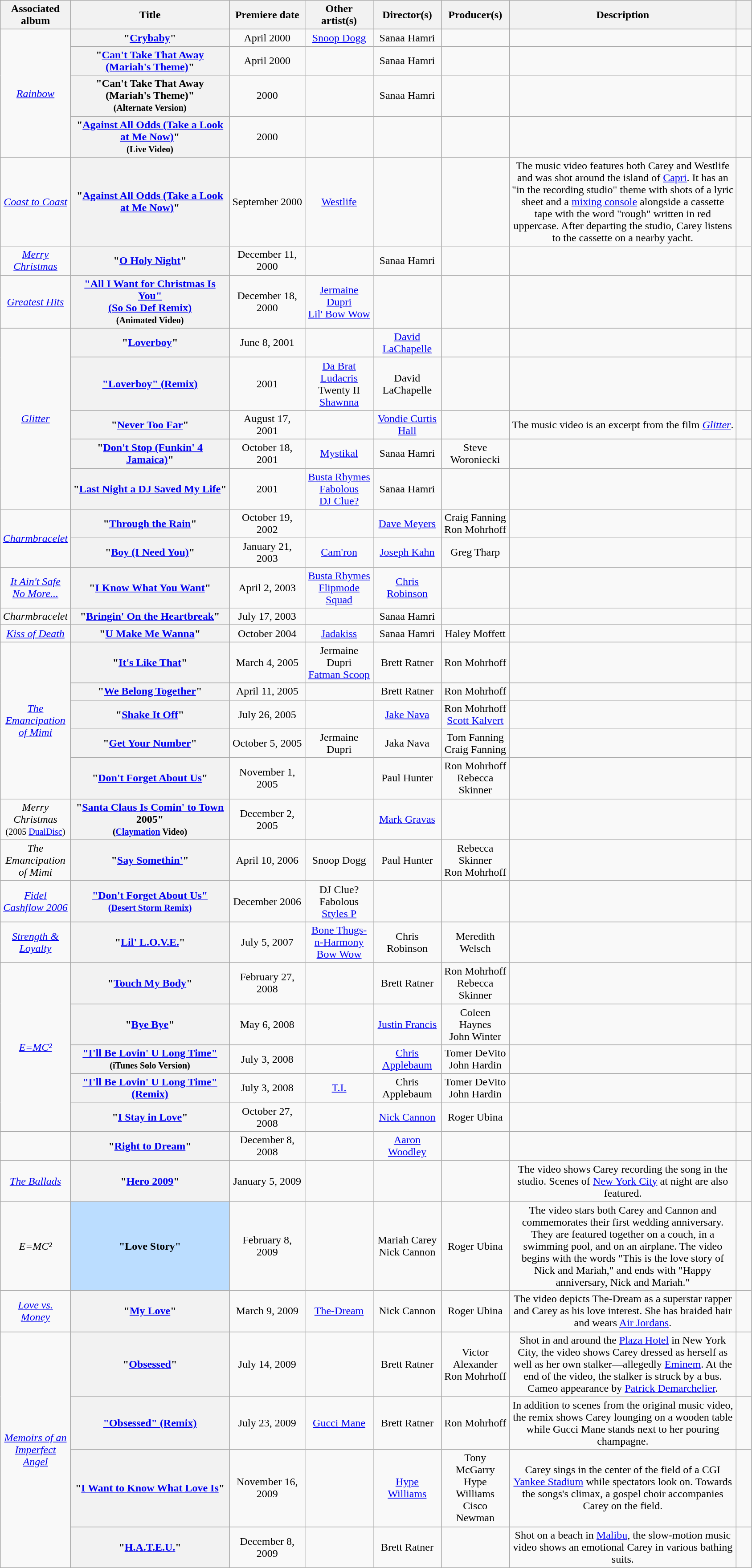<table class="wikitable sortable plainrowheaders" style="text-align:center;" width="89%">
<tr>
<th scope="col" style="width:9%;">Associated album</th>
<th scope="col" style="width:21%;">Title</th>
<th scope="col" style="width:10%;">Premiere date</th>
<th scope="col" style="width:9%;">Other artist(s)</th>
<th scope="col" style="width:9%;">Director(s)</th>
<th scope="col" style="width:9%;">Producer(s)</th>
<th scope="col" style="width:30%;">Description</th>
<th scope="col" style="width:2%;"></th>
</tr>
<tr>
<td rowspan="4"><em><a href='#'>Rainbow</a></em></td>
<th scope="row">"<a href='#'>Crybaby</a>"</th>
<td>April 2000</td>
<td><a href='#'>Snoop Dogg</a></td>
<td>Sanaa Hamri</td>
<td></td>
<td></td>
<td><br></td>
</tr>
<tr>
<th scope="row">"<a href='#'>Can't Take That Away (Mariah's Theme)</a>"</th>
<td>April 2000</td>
<td></td>
<td>Sanaa Hamri</td>
<td></td>
<td></td>
<td></td>
</tr>
<tr>
<th scope="row">"Can't Take That Away (Mariah's Theme)"<br><small>(Alternate Version)</small></th>
<td>2000</td>
<td></td>
<td>Sanaa Hamri</td>
<td></td>
<td></td>
<td></td>
</tr>
<tr>
<th scope="row">"<a href='#'>Against All Odds (Take a Look at Me Now)</a>"<br><small>(Live Video)</small></th>
<td>2000</td>
<td></td>
<td></td>
<td></td>
<td></td>
<td></td>
</tr>
<tr>
<td><em><a href='#'>Coast to Coast</a></em></td>
<th scope="row">"<a href='#'>Against All Odds (Take a Look at Me Now)</a>"</th>
<td>September 2000</td>
<td><a href='#'>Westlife</a></td>
<td></td>
<td></td>
<td>The music video features both Carey and Westlife and was shot around the island of <a href='#'>Capri</a>. It has an "in the recording studio" theme with shots of a lyric sheet and a <a href='#'>mixing console</a> alongside a cassette tape with the word "rough" written in red uppercase. After departing the studio, Carey listens to the cassette on a nearby yacht.</td>
<td><br></td>
</tr>
<tr>
<td><em><a href='#'>Merry Christmas</a></em></td>
<th scope="row">"<a href='#'>O Holy Night</a>"</th>
<td>December 11, 2000</td>
<td></td>
<td>Sanaa Hamri</td>
<td></td>
<td></td>
<td></td>
</tr>
<tr>
<td><em><a href='#'>Greatest Hits</a></em></td>
<th scope="row"><a href='#'>"All I Want for Christmas Is You"<br>(So So Def Remix)</a><br><small>(Animated Video)</small></th>
<td>December 18, 2000</td>
<td><a href='#'>Jermaine Dupri</a><br><a href='#'>Lil' Bow Wow</a></td>
<td></td>
<td></td>
<td></td>
<td><br></td>
</tr>
<tr>
<td rowspan="5"><em><a href='#'>Glitter</a></em></td>
<th scope="row">"<a href='#'>Loverboy</a>"</th>
<td>June 8, 2001</td>
<td></td>
<td><a href='#'>David LaChapelle</a></td>
<td></td>
<td></td>
<td><br></td>
</tr>
<tr>
<th scope="row"><a href='#'>"Loverboy" (Remix)</a></th>
<td>2001</td>
<td><a href='#'>Da Brat</a><br><a href='#'>Ludacris</a><br>Twenty II<br><a href='#'>Shawnna</a></td>
<td>David LaChapelle</td>
<td></td>
<td></td>
<td></td>
</tr>
<tr>
<th scope="row">"<a href='#'>Never Too Far</a>"</th>
<td>August 17, 2001</td>
<td></td>
<td><a href='#'>Vondie Curtis Hall</a></td>
<td></td>
<td>The music video is an excerpt from the film <em><a href='#'>Glitter</a></em>.</td>
<td></td>
</tr>
<tr>
<th scope="row">"<a href='#'>Don't Stop (Funkin' 4 Jamaica)</a>"</th>
<td>October 18, 2001</td>
<td><a href='#'>Mystikal</a></td>
<td>Sanaa Hamri</td>
<td>Steve Woroniecki</td>
<td></td>
<td><br></td>
</tr>
<tr>
<th scope="row">"<a href='#'>Last Night a DJ Saved My Life</a>"</th>
<td>2001</td>
<td><a href='#'>Busta Rhymes</a><br><a href='#'>Fabolous</a><br><a href='#'>DJ Clue?</a></td>
<td>Sanaa Hamri</td>
<td></td>
<td></td>
<td></td>
</tr>
<tr>
<td rowspan="2"><em><a href='#'>Charmbracelet</a></em></td>
<th scope="row">"<a href='#'>Through the Rain</a>"</th>
<td>October 19, 2002</td>
<td></td>
<td><a href='#'>Dave Meyers</a></td>
<td>Craig Fanning<br>Ron Mohrhoff</td>
<td></td>
<td></td>
</tr>
<tr>
<th scope="row">"<a href='#'>Boy (I Need You)</a>"</th>
<td>January 21, 2003</td>
<td><a href='#'>Cam'ron</a></td>
<td><a href='#'>Joseph Kahn</a></td>
<td>Greg Tharp</td>
<td></td>
<td></td>
</tr>
<tr>
<td><em><a href='#'>It Ain't Safe<br>No More...</a></em></td>
<th scope="row">"<a href='#'>I Know What You Want</a>"</th>
<td>April 2, 2003</td>
<td><a href='#'>Busta Rhymes</a><br><a href='#'>Flipmode Squad</a></td>
<td><a href='#'>Chris Robinson</a></td>
<td></td>
<td></td>
<td><br></td>
</tr>
<tr>
<td><em>Charmbracelet</em></td>
<th scope="row">"<a href='#'>Bringin' On the Heartbreak</a>"</th>
<td>July 17, 2003</td>
<td></td>
<td>Sanaa Hamri</td>
<td></td>
<td></td>
<td></td>
</tr>
<tr>
<td><em><a href='#'>Kiss of Death</a></em></td>
<th scope="row">"<a href='#'>U Make Me Wanna</a>"</th>
<td>October 2004</td>
<td><a href='#'>Jadakiss</a></td>
<td>Sanaa Hamri</td>
<td>Haley Moffett</td>
<td></td>
<td><br></td>
</tr>
<tr>
<td rowspan="5"><em><a href='#'>The<br>Emancipation<br>of Mimi</a></em></td>
<th scope="row">"<a href='#'>It's Like That</a>"</th>
<td>March 4, 2005</td>
<td>Jermaine Dupri<br><a href='#'>Fatman Scoop</a></td>
<td>Brett Ratner</td>
<td>Ron Mohrhoff</td>
<td></td>
<td><br></td>
</tr>
<tr>
<th scope="row">"<a href='#'>We Belong Together</a>"</th>
<td>April 11, 2005</td>
<td></td>
<td>Brett Ratner</td>
<td>Ron Mohrhoff</td>
<td></td>
<td><br></td>
</tr>
<tr>
<th scope="row">"<a href='#'>Shake It Off</a>"</th>
<td>July 26, 2005</td>
<td></td>
<td><a href='#'>Jake Nava</a></td>
<td>Ron Mohrhoff<br><a href='#'>Scott Kalvert</a></td>
<td></td>
<td><br></td>
</tr>
<tr>
<th scope="row">"<a href='#'>Get Your Number</a>"</th>
<td>October 5, 2005</td>
<td>Jermaine Dupri</td>
<td>Jaka Nava</td>
<td>Tom Fanning<br>Craig Fanning</td>
<td></td>
<td><br></td>
</tr>
<tr>
<th scope="row">"<a href='#'>Don't Forget About Us</a>"</th>
<td>November 1, 2005</td>
<td></td>
<td>Paul Hunter</td>
<td>Ron Mohrhoff<br>Rebecca Skinner</td>
<td></td>
<td><br></td>
</tr>
<tr>
<td><em>Merry Christmas</em> <small>(2005 <a href='#'>DualDisc</a>)</small></td>
<th scope="row">"<a href='#'>Santa Claus Is Comin' to Town</a> 2005"<br><small>(<a href='#'>Claymation</a> Video)</small></th>
<td>December 2, 2005</td>
<td></td>
<td><a href='#'>Mark Gravas</a></td>
<td></td>
<td></td>
<td><br></td>
</tr>
<tr>
<td><em>The<br>Emancipation<br>of Mimi</em></td>
<th scope="row">"<a href='#'>Say Somethin'</a>"</th>
<td>April 10, 2006</td>
<td>Snoop Dogg</td>
<td>Paul Hunter</td>
<td>Rebecca Skinner<br>Ron Mohrhoff</td>
<td></td>
<td><br></td>
</tr>
<tr>
<td><em><a href='#'>Fidel Cashflow 2006</a></em></td>
<th scope="row"><a href='#'>"Don't Forget About Us"<br><small>(Desert Storm Remix)</small></a></th>
<td>December 2006</td>
<td>DJ Clue?<br>Fabolous<br><a href='#'>Styles P</a></td>
<td></td>
<td></td>
<td></td>
<td></td>
</tr>
<tr>
<td><em><a href='#'>Strength & Loyalty</a></em></td>
<th scope="row">"<a href='#'>Lil' L.O.V.E.</a>"</th>
<td>July 5, 2007</td>
<td><a href='#'>Bone Thugs-n-Harmony</a><br><a href='#'>Bow Wow</a></td>
<td>Chris Robinson</td>
<td>Meredith Welsch</td>
<td></td>
<td><br></td>
</tr>
<tr>
<td rowspan="5"><em><a href='#'>E=MC²</a></em></td>
<th scope="row">"<a href='#'>Touch My Body</a>"</th>
<td>February 27, 2008</td>
<td></td>
<td>Brett Ratner</td>
<td>Ron Mohrhoff<br>Rebecca Skinner</td>
<td></td>
<td><br></td>
</tr>
<tr>
<th scope="row">"<a href='#'>Bye Bye</a>"</th>
<td>May 6, 2008</td>
<td></td>
<td><a href='#'>Justin Francis</a></td>
<td>Coleen Haynes<br>John Winter</td>
<td></td>
<td><br><br></td>
</tr>
<tr>
<th scope="row"><a href='#'>"I'll Be Lovin' U Long Time"</a><br><small>(iTunes Solo Version)</small></th>
<td>July 3, 2008</td>
<td></td>
<td><a href='#'>Chris Applebaum</a></td>
<td>Tomer DeVito<br>John Hardin</td>
<td></td>
<td><br></td>
</tr>
<tr>
<th scope="row"><a href='#'>"I'll Be Lovin' U Long Time" (Remix)</a></th>
<td>July 3, 2008</td>
<td><a href='#'>T.I.</a></td>
<td>Chris Applebaum</td>
<td>Tomer DeVito<br>John Hardin</td>
<td></td>
<td><br></td>
</tr>
<tr>
<th scope="row">"<a href='#'>I Stay in Love</a>"</th>
<td>October 27, 2008</td>
<td></td>
<td><a href='#'>Nick Cannon</a></td>
<td>Roger Ubina</td>
<td></td>
<td><br></td>
</tr>
<tr>
<td></td>
<th scope="row">"<a href='#'>Right to Dream</a>"</th>
<td>December 8, 2008</td>
<td></td>
<td><a href='#'>Aaron Woodley</a></td>
<td></td>
<td></td>
<td></td>
</tr>
<tr>
<td><em><a href='#'>The Ballads</a></em></td>
<th scope="row">"<a href='#'>Hero 2009</a>"</th>
<td>January 5, 2009</td>
<td></td>
<td></td>
<td></td>
<td>The video shows Carey recording the song in the studio. Scenes of <a href='#'>New York City</a> at night are also featured.</td>
<td><br></td>
</tr>
<tr>
<td><em>E=MC²</em></td>
<th style="background:#bdf;" scope="row">"Love Story"</th>
<td>February 8, 2009</td>
<td></td>
<td>Mariah Carey<br>Nick Cannon</td>
<td>Roger Ubina</td>
<td>The video stars both Carey and Cannon and commemorates their first wedding anniversary. They are featured together on a couch, in a swimming pool, and on an airplane. The video begins with the words "This is the love story of Nick and Mariah," and ends with "Happy anniversary, Nick and Mariah."</td>
<td><br><br></td>
</tr>
<tr>
<td><em><a href='#'>Love vs. Money</a></em></td>
<th scope="row">"<a href='#'>My Love</a>"</th>
<td>March 9, 2009</td>
<td><a href='#'>The-Dream</a></td>
<td>Nick Cannon</td>
<td>Roger Ubina</td>
<td>The video depicts The-Dream as a superstar rapper and Carey as his love interest. She has braided hair and wears <a href='#'>Air Jordans</a>.</td>
<td><br><br></td>
</tr>
<tr>
<td rowspan="4"><em><a href='#'>Memoirs of an Imperfect Angel</a></em></td>
<th scope="row">"<a href='#'>Obsessed</a>"</th>
<td>July 14, 2009</td>
<td></td>
<td>Brett Ratner</td>
<td>Victor Alexander<br>Ron Mohrhoff</td>
<td>Shot in and around the <a href='#'>Plaza Hotel</a> in New York City, the video shows Carey dressed as herself as well as her own stalker—allegedly <a href='#'>Eminem</a>. At the end of the video, the stalker is struck by a bus. Cameo appearance by <a href='#'>Patrick Demarchelier</a>.</td>
<td><br><br><br></td>
</tr>
<tr>
<th scope="row"><a href='#'>"Obsessed" (Remix)</a></th>
<td>July 23, 2009</td>
<td><a href='#'>Gucci Mane</a></td>
<td>Brett Ratner</td>
<td>Ron Mohrhoff</td>
<td>In addition to scenes from the original music video, the remix shows Carey lounging on a wooden table while Gucci Mane stands next to her pouring champagne.</td>
<td><br><br></td>
</tr>
<tr>
<th scope="row">"<a href='#'>I Want to Know What Love Is</a>"</th>
<td>November 16, 2009</td>
<td></td>
<td><a href='#'>Hype Williams</a></td>
<td>Tony McGarry<br>Hype Williams<br>Cisco Newman</td>
<td>Carey sings in the center of the field of a CGI <a href='#'>Yankee Stadium</a> while spectators look on. Towards the songs's climax, a gospel choir accompanies Carey on the field.</td>
<td><br><br><br></td>
</tr>
<tr>
<th scope="row">"<a href='#'>H.A.T.E.U.</a>"</th>
<td>December 8, 2009</td>
<td></td>
<td>Brett Ratner</td>
<td></td>
<td>Shot on a beach in <a href='#'>Malibu</a>, the slow-motion music video shows an emotional Carey in various bathing suits.</td>
<td><br><br></td>
</tr>
</table>
